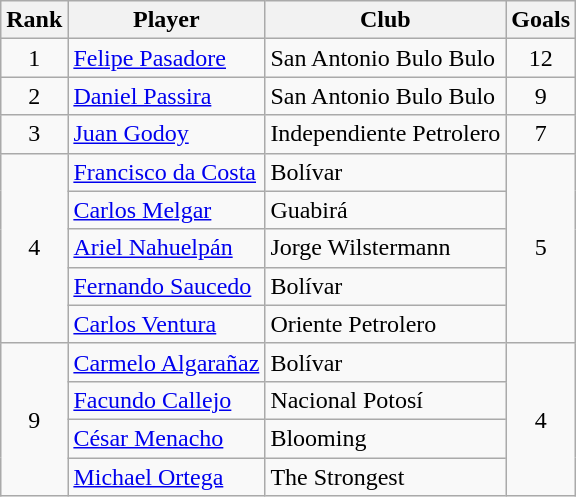<table class="wikitable" style="text-align:center">
<tr>
<th>Rank</th>
<th>Player</th>
<th>Club</th>
<th>Goals</th>
</tr>
<tr>
<td>1</td>
<td align="left"> <a href='#'>Felipe Pasadore</a></td>
<td align="left">San Antonio Bulo Bulo</td>
<td>12</td>
</tr>
<tr>
<td>2</td>
<td align="left"> <a href='#'>Daniel Passira</a></td>
<td align="left">San Antonio Bulo Bulo</td>
<td>9</td>
</tr>
<tr>
<td>3</td>
<td align="left"> <a href='#'>Juan Godoy</a></td>
<td align="left">Independiente Petrolero</td>
<td>7</td>
</tr>
<tr>
<td rowspan=5>4</td>
<td align="left"> <a href='#'>Francisco da Costa</a></td>
<td align="left">Bolívar</td>
<td rowspan=5>5</td>
</tr>
<tr>
<td align="left"> <a href='#'>Carlos Melgar</a></td>
<td align="left">Guabirá</td>
</tr>
<tr>
<td align="left"> <a href='#'>Ariel Nahuelpán</a></td>
<td align="left">Jorge Wilstermann</td>
</tr>
<tr>
<td align="left"> <a href='#'>Fernando Saucedo</a></td>
<td align="left">Bolívar</td>
</tr>
<tr>
<td align="left"> <a href='#'>Carlos Ventura</a></td>
<td align="left">Oriente Petrolero</td>
</tr>
<tr>
<td rowspan=4>9</td>
<td align="left"> <a href='#'>Carmelo Algarañaz</a></td>
<td align="left">Bolívar</td>
<td rowspan=4>4</td>
</tr>
<tr>
<td align="left"> <a href='#'>Facundo Callejo</a></td>
<td align="left">Nacional Potosí</td>
</tr>
<tr>
<td align="left"> <a href='#'>César Menacho</a></td>
<td align="left">Blooming</td>
</tr>
<tr>
<td align="left"> <a href='#'>Michael Ortega</a></td>
<td align="left">The Strongest</td>
</tr>
</table>
